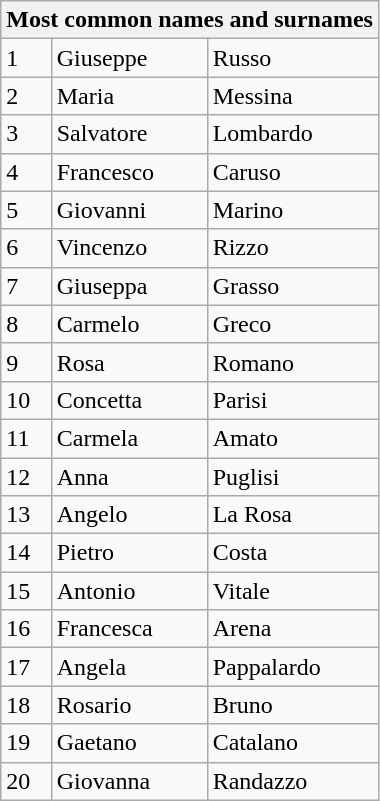<table class="wikitable">
<tr>
<th colspan="4">Most common names and surnames</th>
</tr>
<tr>
<td>1</td>
<td>Giuseppe</td>
<td>Russo</td>
</tr>
<tr>
<td>2</td>
<td>Maria</td>
<td>Messina</td>
</tr>
<tr>
<td>3</td>
<td>Salvatore</td>
<td>Lombardo</td>
</tr>
<tr>
<td>4</td>
<td>Francesco</td>
<td>Caruso</td>
</tr>
<tr>
<td>5</td>
<td>Giovanni</td>
<td>Marino</td>
</tr>
<tr>
<td>6</td>
<td>Vincenzo</td>
<td>Rizzo</td>
</tr>
<tr>
<td>7</td>
<td>Giuseppa</td>
<td>Grasso</td>
</tr>
<tr>
<td>8</td>
<td>Carmelo</td>
<td>Greco</td>
</tr>
<tr>
<td>9</td>
<td>Rosa</td>
<td>Romano</td>
</tr>
<tr>
<td>10</td>
<td>Concetta</td>
<td>Parisi</td>
</tr>
<tr>
<td>11</td>
<td>Carmela</td>
<td>Amato</td>
</tr>
<tr>
<td>12</td>
<td>Anna</td>
<td>Puglisi</td>
</tr>
<tr>
<td>13</td>
<td>Angelo</td>
<td>La Rosa</td>
</tr>
<tr>
<td>14</td>
<td>Pietro</td>
<td>Costa</td>
</tr>
<tr>
<td>15</td>
<td>Antonio</td>
<td>Vitale</td>
</tr>
<tr>
<td>16</td>
<td>Francesca</td>
<td>Arena</td>
</tr>
<tr>
<td>17</td>
<td>Angela</td>
<td>Pappalardo</td>
</tr>
<tr>
<td>18</td>
<td>Rosario</td>
<td>Bruno</td>
</tr>
<tr>
<td>19</td>
<td>Gaetano</td>
<td>Catalano</td>
</tr>
<tr>
<td>20</td>
<td>Giovanna</td>
<td>Randazzo</td>
</tr>
</table>
